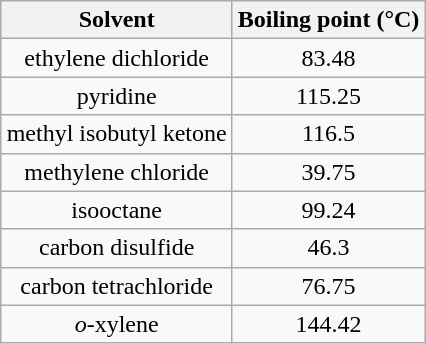<table class="wikitable" style="margin:1em auto; text-align:center;">
<tr>
<th>Solvent</th>
<th>Boiling point (°C)</th>
</tr>
<tr>
<td>ethylene dichloride</td>
<td>83.48</td>
</tr>
<tr>
<td>pyridine</td>
<td>115.25</td>
</tr>
<tr>
<td>methyl isobutyl ketone</td>
<td>116.5</td>
</tr>
<tr>
<td>methylene chloride</td>
<td>39.75</td>
</tr>
<tr>
<td>isooctane</td>
<td>99.24</td>
</tr>
<tr>
<td>carbon disulfide</td>
<td>46.3</td>
</tr>
<tr>
<td>carbon tetrachloride</td>
<td>76.75</td>
</tr>
<tr>
<td><em>o</em>-xylene</td>
<td>144.42</td>
</tr>
</table>
